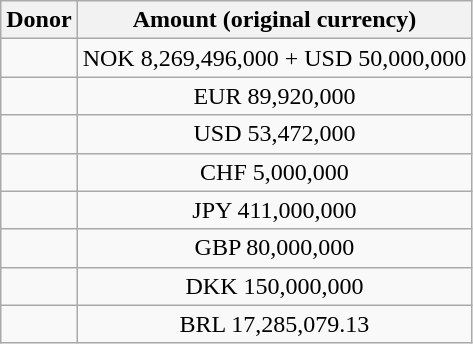<table class="wikitable">
<tr>
<th>Donor</th>
<th>Amount (original currency)</th>
</tr>
<tr>
<td></td>
<td style="text-align:center">NOK 8,269,496,000 + USD 50,000,000</td>
</tr>
<tr>
<td></td>
<td style="text-align:center">EUR 89,920,000</td>
</tr>
<tr>
<td></td>
<td style="text-align:center">USD 53,472,000</td>
</tr>
<tr>
<td></td>
<td style="text-align:center">CHF 5,000,000</td>
</tr>
<tr>
<td></td>
<td style="text-align:center">JPY 411,000,000</td>
</tr>
<tr>
<td></td>
<td style="text-align:center">GBP 80,000,000</td>
</tr>
<tr>
<td></td>
<td style="text-align:center">DKK 150,000,000</td>
</tr>
<tr>
<td></td>
<td style="text-align:center">BRL 17,285,079.13</td>
</tr>
</table>
